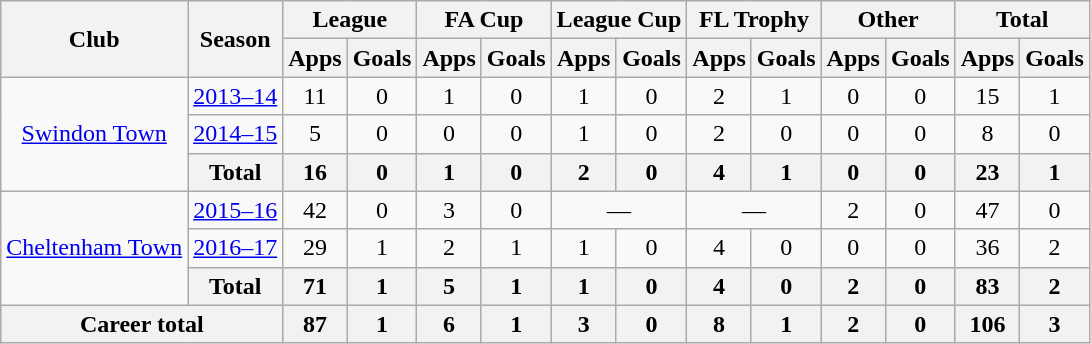<table class="wikitable" style="text-align: center">
<tr>
<th rowspan=2>Club</th>
<th rowspan=2>Season</th>
<th colspan=2>League</th>
<th colspan=2>FA Cup</th>
<th colspan=2>League Cup</th>
<th colspan=2>FL Trophy</th>
<th colspan=2>Other</th>
<th colspan=2>Total</th>
</tr>
<tr>
<th>Apps</th>
<th>Goals</th>
<th>Apps</th>
<th>Goals</th>
<th>Apps</th>
<th>Goals</th>
<th>Apps</th>
<th>Goals</th>
<th>Apps</th>
<th>Goals</th>
<th>Apps</th>
<th>Goals</th>
</tr>
<tr>
<td rowspan="3"><a href='#'>Swindon Town</a></td>
<td><a href='#'>2013–14</a></td>
<td>11</td>
<td>0</td>
<td>1</td>
<td>0</td>
<td>1</td>
<td>0</td>
<td>2</td>
<td>1</td>
<td>0</td>
<td>0</td>
<td>15</td>
<td>1</td>
</tr>
<tr>
<td><a href='#'>2014–15</a></td>
<td>5</td>
<td>0</td>
<td>0</td>
<td>0</td>
<td>1</td>
<td>0</td>
<td>2</td>
<td>0</td>
<td>0</td>
<td>0</td>
<td>8</td>
<td>0</td>
</tr>
<tr>
<th>Total</th>
<th>16</th>
<th>0</th>
<th>1</th>
<th>0</th>
<th>2</th>
<th>0</th>
<th>4</th>
<th>1</th>
<th>0</th>
<th>0</th>
<th>23</th>
<th>1</th>
</tr>
<tr>
<td rowspan="3"><a href='#'>Cheltenham Town</a></td>
<td><a href='#'>2015–16</a></td>
<td>42</td>
<td>0</td>
<td>3</td>
<td>0</td>
<td colspan="2">—</td>
<td colspan="2">—</td>
<td>2</td>
<td>0</td>
<td>47</td>
<td>0</td>
</tr>
<tr>
<td><a href='#'>2016–17</a></td>
<td>29</td>
<td>1</td>
<td>2</td>
<td>1</td>
<td>1</td>
<td>0</td>
<td>4</td>
<td>0</td>
<td>0</td>
<td>0</td>
<td>36</td>
<td>2</td>
</tr>
<tr>
<th>Total</th>
<th>71</th>
<th>1</th>
<th>5</th>
<th>1</th>
<th>1</th>
<th>0</th>
<th>4</th>
<th>0</th>
<th>2</th>
<th>0</th>
<th>83</th>
<th>2</th>
</tr>
<tr>
<th colspan="2">Career total</th>
<th>87</th>
<th>1</th>
<th>6</th>
<th>1</th>
<th>3</th>
<th>0</th>
<th>8</th>
<th>1</th>
<th>2</th>
<th>0</th>
<th>106</th>
<th>3</th>
</tr>
</table>
